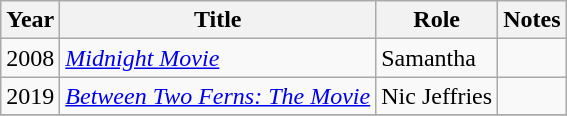<table class="wikitable">
<tr>
<th>Year</th>
<th>Title</th>
<th>Role</th>
<th>Notes</th>
</tr>
<tr>
<td>2008</td>
<td><em><a href='#'>Midnight Movie</a></em></td>
<td>Samantha</td>
<td></td>
</tr>
<tr>
<td>2019</td>
<td><em><a href='#'>Between Two Ferns: The Movie</a></em></td>
<td>Nic Jeffries</td>
<td></td>
</tr>
<tr>
</tr>
</table>
